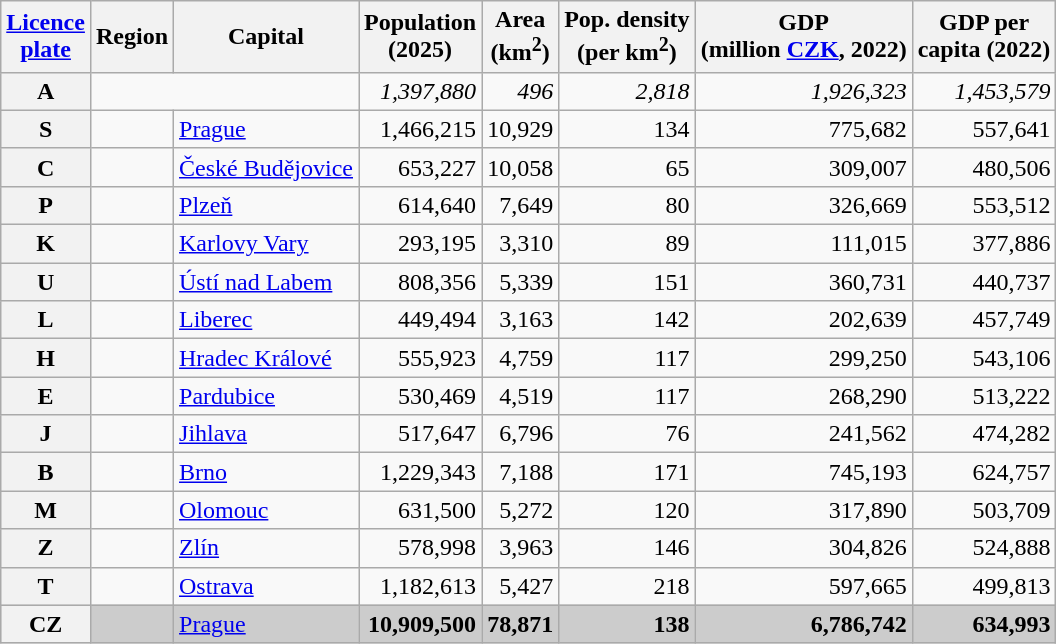<table class="wikitable sortable" style="text-align:right; font-size:100%;">
<tr>
<th><a href='#'>Licence<br>plate</a></th>
<th>Region</th>
<th>Capital</th>
<th>Population<br>(2025)</th>
<th>Area<br>(km<sup>2</sup>)</th>
<th>Pop. density<br>(per km<sup>2</sup>)</th>
<th>GDP<br>(million <a href='#'>CZK</a>, 2022)</th>
<th>GDP per<br>capita (2022)</th>
</tr>
<tr>
<th>A</th>
<td align="left" colspan=2></td>
<td><em>1,397,880</em></td>
<td><em>496</em></td>
<td><em>2,818</em></td>
<td><em>1,926,323</em></td>
<td><em>1,453,579</em></td>
</tr>
<tr>
<th>S</th>
<td align="left"></td>
<td align="left"><a href='#'>Prague</a></td>
<td>1,466,215</td>
<td>10,929</td>
<td>134</td>
<td>775,682</td>
<td>557,641</td>
</tr>
<tr>
<th>C</th>
<td align="left"></td>
<td align="left"><a href='#'>České Budějovice</a></td>
<td>653,227</td>
<td>10,058</td>
<td>65</td>
<td>309,007</td>
<td>480,506</td>
</tr>
<tr>
<th>P</th>
<td align="left"></td>
<td align="left"><a href='#'>Plzeň</a></td>
<td>614,640</td>
<td>7,649</td>
<td>80</td>
<td>326,669</td>
<td>553,512</td>
</tr>
<tr>
<th>K</th>
<td align="left"></td>
<td align="left"><a href='#'>Karlovy Vary</a></td>
<td>293,195</td>
<td>3,310</td>
<td>89</td>
<td>111,015</td>
<td>377,886</td>
</tr>
<tr>
<th>U</th>
<td align="left"></td>
<td align="left"><a href='#'>Ústí nad Labem</a></td>
<td>808,356</td>
<td>5,339</td>
<td>151</td>
<td>360,731</td>
<td>440,737</td>
</tr>
<tr>
<th>L</th>
<td align="left"></td>
<td align="left"><a href='#'>Liberec</a></td>
<td>449,494</td>
<td>3,163</td>
<td>142</td>
<td>202,639</td>
<td>457,749</td>
</tr>
<tr>
<th>H</th>
<td align="left"></td>
<td align="left"><a href='#'>Hradec Králové</a></td>
<td>555,923</td>
<td>4,759</td>
<td>117</td>
<td>299,250</td>
<td>543,106</td>
</tr>
<tr>
<th>E</th>
<td align="left"></td>
<td align="left"><a href='#'>Pardubice</a></td>
<td>530,469</td>
<td>4,519</td>
<td>117</td>
<td>268,290</td>
<td>513,222</td>
</tr>
<tr>
<th>J</th>
<td align="left"></td>
<td align="left"><a href='#'>Jihlava</a></td>
<td>517,647</td>
<td>6,796</td>
<td>76</td>
<td>241,562</td>
<td>474,282</td>
</tr>
<tr>
<th>B</th>
<td align="left"></td>
<td align="left"><a href='#'>Brno</a></td>
<td>1,229,343</td>
<td>7,188</td>
<td>171</td>
<td>745,193</td>
<td>624,757</td>
</tr>
<tr>
<th>M</th>
<td align="left"></td>
<td align="left"><a href='#'>Olomouc</a></td>
<td>631,500</td>
<td>5,272</td>
<td>120</td>
<td>317,890</td>
<td>503,709</td>
</tr>
<tr>
<th>Z</th>
<td align="left"></td>
<td align="left"><a href='#'>Zlín</a></td>
<td>578,998</td>
<td>3,963</td>
<td>146</td>
<td>304,826</td>
<td>524,888</td>
</tr>
<tr>
<th>T</th>
<td align="left"></td>
<td align="left"><a href='#'>Ostrava</a></td>
<td>1,182,613</td>
<td>5,427</td>
<td>218</td>
<td>597,665</td>
<td>499,813</td>
</tr>
<tr class="sortbottom" style="background:#cccccc; align:left">
<th>CZ</th>
<td align="left"><strong></strong></td>
<td align="left"><a href='#'>Prague</a></td>
<td><strong>10,909,500</strong></td>
<td><strong>78,871</strong></td>
<td><strong>138</strong></td>
<td><strong>6,786,742</strong></td>
<td><strong>634,993</strong></td>
</tr>
</table>
